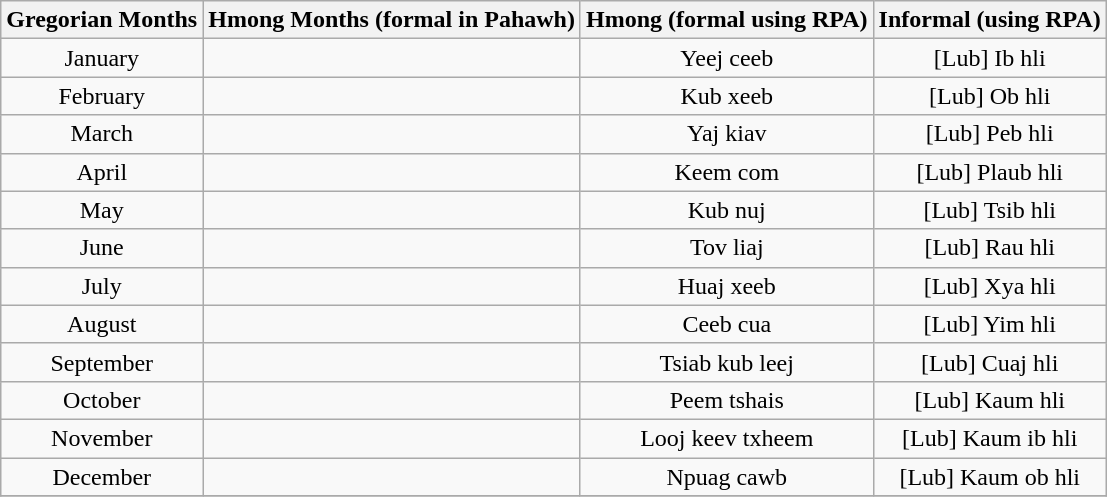<table class="wikitable">
<tr align="center">
<th>Gregorian Months</th>
<th>Hmong Months (formal in Pahawh)</th>
<th>Hmong (formal using RPA)</th>
<th>Informal (using RPA)</th>
</tr>
<tr align="center">
<td>January</td>
<td></td>
<td>Yeej ceeb</td>
<td>[Lub] Ib hli</td>
</tr>
<tr align="center">
<td>February</td>
<td></td>
<td>Kub xeeb</td>
<td>[Lub] Ob hli</td>
</tr>
<tr align="center">
<td>March</td>
<td></td>
<td>Yaj kiav</td>
<td>[Lub] Peb hli</td>
</tr>
<tr align="center">
<td>April</td>
<td></td>
<td>Keem com</td>
<td>[Lub] Plaub hli</td>
</tr>
<tr align="center">
<td>May</td>
<td></td>
<td>Kub nuj</td>
<td>[Lub] Tsib hli</td>
</tr>
<tr align="center">
<td>June</td>
<td></td>
<td>Tov liaj</td>
<td>[Lub] Rau hli</td>
</tr>
<tr align="center">
<td>July</td>
<td></td>
<td>Huaj xeeb</td>
<td>[Lub] Xya hli</td>
</tr>
<tr align="center">
<td>August</td>
<td></td>
<td>Ceeb cua</td>
<td>[Lub] Yim hli</td>
</tr>
<tr align="center">
<td>September</td>
<td></td>
<td>Tsiab kub leej</td>
<td>[Lub] Cuaj hli</td>
</tr>
<tr align="center">
<td>October</td>
<td></td>
<td>Peem tshais</td>
<td>[Lub] Kaum hli</td>
</tr>
<tr align="center">
<td>November</td>
<td></td>
<td>Looj keev txheem</td>
<td>[Lub] Kaum ib hli</td>
</tr>
<tr align="center">
<td>December</td>
<td></td>
<td>Npuag cawb</td>
<td>[Lub] Kaum ob hli</td>
</tr>
<tr align="center">
</tr>
</table>
